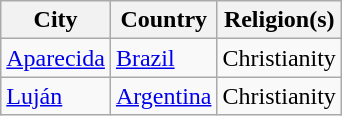<table class="wikitable">
<tr>
<th>City</th>
<th>Country</th>
<th>Religion(s)</th>
</tr>
<tr>
<td><a href='#'>Aparecida</a></td>
<td> <a href='#'>Brazil</a></td>
<td>Christianity</td>
</tr>
<tr>
<td><a href='#'>Luján</a></td>
<td> <a href='#'>Argentina</a></td>
<td>Christianity</td>
</tr>
</table>
